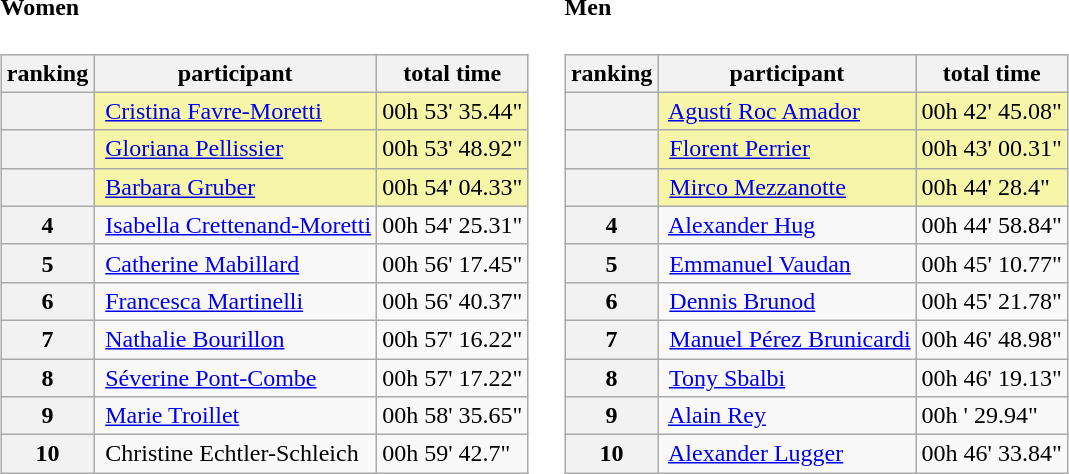<table>
<tr>
<td><br><h4>Women</h4><table class="wikitable">
<tr>
<th>ranking</th>
<th>participant</th>
<th>total time</th>
</tr>
<tr>
<th bgcolor="gold"></th>
<td bgcolor="#F7F6A8"> <a href='#'>Cristina Favre-Moretti</a></td>
<td bgcolor="#F7F6A8">00h 53' 35.44"</td>
</tr>
<tr>
<th bgcolor="silver"></th>
<td bgcolor="#F7F6A8"> <a href='#'>Gloriana Pellissier</a></td>
<td bgcolor="#F7F6A8">00h 53' 48.92"</td>
</tr>
<tr>
<th bgcolor="#cc9966"></th>
<td bgcolor="#F7F6A8"> <a href='#'>Barbara Gruber</a></td>
<td bgcolor="#F7F6A8">00h 54' 04.33"</td>
</tr>
<tr>
<th>4</th>
<td> <a href='#'>Isabella Crettenand-Moretti</a></td>
<td>00h 54' 25.31"</td>
</tr>
<tr>
<th>5</th>
<td> <a href='#'>Catherine Mabillard</a></td>
<td>00h 56' 17.45"</td>
</tr>
<tr>
<th>6</th>
<td> <a href='#'>Francesca Martinelli</a></td>
<td>00h 56' 40.37"</td>
</tr>
<tr>
<th>7</th>
<td> <a href='#'>Nathalie Bourillon</a></td>
<td>00h 57' 16.22"</td>
</tr>
<tr>
<th>8</th>
<td> <a href='#'>Séverine Pont-Combe</a></td>
<td>00h 57' 17.22"</td>
</tr>
<tr>
<th>9</th>
<td> <a href='#'>Marie Troillet</a></td>
<td>00h 58' 35.65"</td>
</tr>
<tr>
<th>10</th>
<td> Christine Echtler-Schleich</td>
<td>00h 59' 42.7"</td>
</tr>
</table>
</td>
<td></td>
<td><br><h4>Men</h4><table class="wikitable">
<tr>
<th>ranking</th>
<th>participant</th>
<th>total time</th>
</tr>
<tr>
<th bgcolor="gold"></th>
<td bgcolor="#F7F6A8"> <a href='#'>Agustí Roc Amador</a></td>
<td bgcolor="#F7F6A8">00h 42' 45.08"</td>
</tr>
<tr>
<th bgcolor="silver"></th>
<td bgcolor="#F7F6A8"> <a href='#'>Florent Perrier</a></td>
<td bgcolor="#F7F6A8">00h 43' 00.31"</td>
</tr>
<tr>
<th bgcolor="#cc9966"></th>
<td bgcolor="#F7F6A8"> <a href='#'>Mirco Mezzanotte</a></td>
<td bgcolor="#F7F6A8">00h 44' 28.4"</td>
</tr>
<tr>
<th>4</th>
<td> <a href='#'>Alexander Hug</a></td>
<td>00h 44' 58.84"</td>
</tr>
<tr>
<th>5</th>
<td> <a href='#'>Emmanuel Vaudan</a></td>
<td>00h 45' 10.77"</td>
</tr>
<tr>
<th>6</th>
<td> <a href='#'>Dennis Brunod</a></td>
<td>00h 45' 21.78"</td>
</tr>
<tr>
<th>7</th>
<td> <a href='#'>Manuel Pérez Brunicardi</a></td>
<td>00h 46' 48.98"</td>
</tr>
<tr>
<th>8</th>
<td> <a href='#'>Tony Sbalbi</a></td>
<td>00h 46' 19.13"</td>
</tr>
<tr>
<th>9</th>
<td> <a href='#'>Alain Rey</a></td>
<td>00h ' 29.94"</td>
</tr>
<tr>
<th>10</th>
<td> <a href='#'>Alexander Lugger</a></td>
<td>00h 46' 33.84"</td>
</tr>
</table>
</td>
</tr>
</table>
